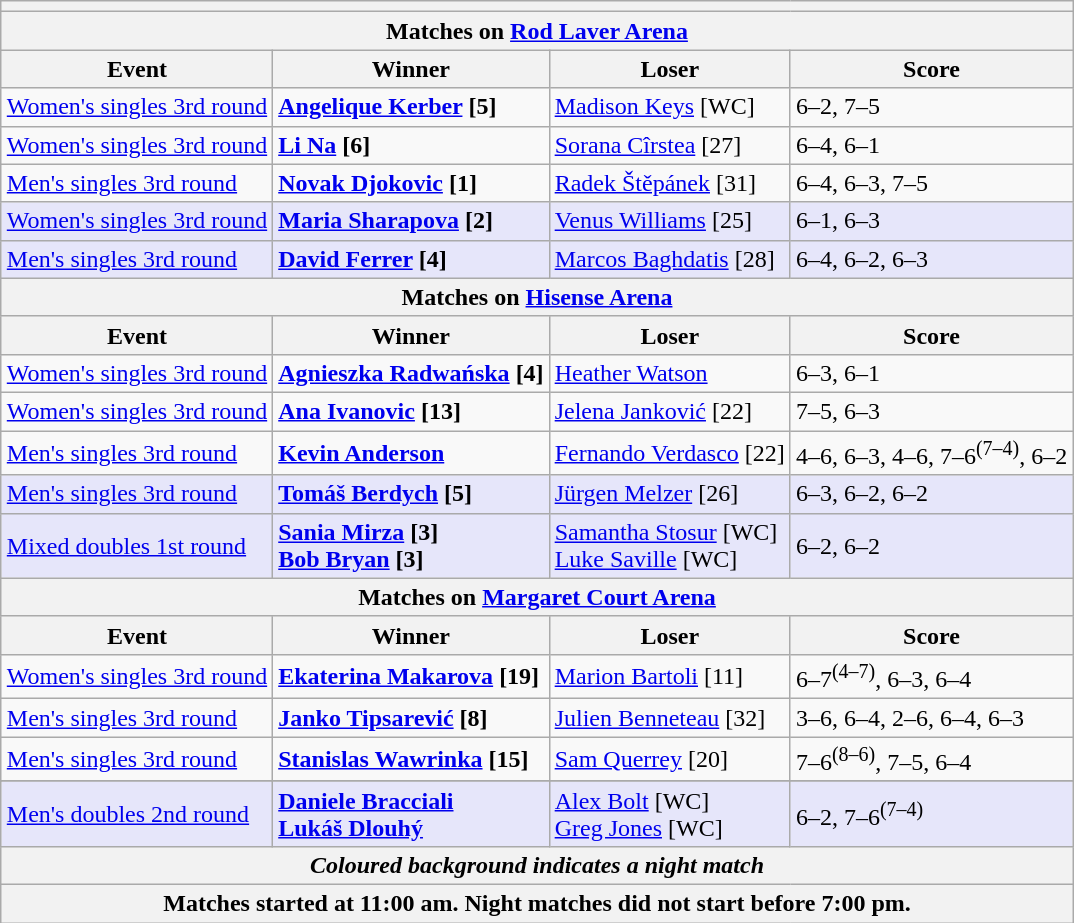<table class="wikitable collapsible uncollapsed" style="margin:1em auto;">
<tr>
<th colspan=4></th>
</tr>
<tr>
<th colspan=4><strong>Matches on <a href='#'>Rod Laver Arena</a></strong></th>
</tr>
<tr>
<th>Event</th>
<th>Winner</th>
<th>Loser</th>
<th>Score</th>
</tr>
<tr>
<td><a href='#'>Women's singles 3rd round</a></td>
<td><strong> <a href='#'>Angelique Kerber</a> [5]</strong></td>
<td> <a href='#'>Madison Keys</a> [WC]</td>
<td>6–2, 7–5</td>
</tr>
<tr>
<td><a href='#'>Women's singles 3rd round</a></td>
<td><strong> <a href='#'>Li Na</a> [6]</strong></td>
<td> <a href='#'>Sorana Cîrstea</a> [27]</td>
<td>6–4, 6–1</td>
</tr>
<tr>
<td><a href='#'>Men's singles 3rd round</a></td>
<td><strong> <a href='#'>Novak Djokovic</a> [1]</strong></td>
<td> <a href='#'>Radek Štěpánek</a> [31]</td>
<td>6–4, 6–3, 7–5</td>
</tr>
<tr bgcolor=lavender>
<td><a href='#'>Women's singles 3rd round</a></td>
<td><strong> <a href='#'>Maria Sharapova</a> [2]</strong></td>
<td> <a href='#'>Venus Williams</a> [25]</td>
<td>6–1, 6–3</td>
</tr>
<tr bgcolor=lavender>
<td><a href='#'>Men's singles 3rd round</a></td>
<td><strong> <a href='#'>David Ferrer</a> [4]</strong></td>
<td> <a href='#'>Marcos Baghdatis</a> [28]</td>
<td>6–4, 6–2, 6–3</td>
</tr>
<tr>
<th colspan=4><strong>Matches on <a href='#'>Hisense Arena</a></strong></th>
</tr>
<tr>
<th>Event</th>
<th>Winner</th>
<th>Loser</th>
<th>Score</th>
</tr>
<tr>
<td><a href='#'>Women's singles 3rd round</a></td>
<td><strong> <a href='#'>Agnieszka Radwańska</a> [4]</strong></td>
<td> <a href='#'>Heather Watson</a></td>
<td>6–3, 6–1</td>
</tr>
<tr>
<td><a href='#'>Women's singles 3rd round</a></td>
<td><strong> <a href='#'>Ana Ivanovic</a> [13]</strong></td>
<td> <a href='#'>Jelena Janković</a> [22]</td>
<td>7–5, 6–3</td>
</tr>
<tr>
<td><a href='#'>Men's singles 3rd round</a></td>
<td><strong> <a href='#'>Kevin Anderson</a></strong></td>
<td> <a href='#'>Fernando Verdasco</a> [22]</td>
<td>4–6, 6–3, 4–6, 7–6<sup>(7–4)</sup>, 6–2</td>
</tr>
<tr bgcolor=lavender>
<td><a href='#'>Men's singles 3rd round</a></td>
<td><strong> <a href='#'>Tomáš Berdych</a> [5]</strong></td>
<td> <a href='#'>Jürgen Melzer</a> [26]</td>
<td>6–3, 6–2, 6–2</td>
</tr>
<tr bgcolor=lavender>
<td><a href='#'>Mixed doubles 1st round</a></td>
<td><strong> <a href='#'>Sania Mirza</a> [3] <br>  <a href='#'>Bob Bryan</a> [3]</strong></td>
<td> <a href='#'>Samantha Stosur</a> [WC] <br>  <a href='#'>Luke Saville</a> [WC]</td>
<td>6–2, 6–2</td>
</tr>
<tr>
<th colspan=4><strong>Matches on <a href='#'>Margaret Court Arena</a></strong></th>
</tr>
<tr>
<th>Event</th>
<th>Winner</th>
<th>Loser</th>
<th>Score</th>
</tr>
<tr>
<td><a href='#'>Women's singles 3rd round</a></td>
<td><strong> <a href='#'>Ekaterina Makarova</a> [19]</strong></td>
<td> <a href='#'>Marion Bartoli</a> [11]</td>
<td>6–7<sup>(4–7)</sup>, 6–3, 6–4</td>
</tr>
<tr>
<td><a href='#'>Men's singles 3rd round</a></td>
<td><strong> <a href='#'>Janko Tipsarević</a> [8]</strong></td>
<td> <a href='#'>Julien Benneteau</a> [32]</td>
<td>3–6, 6–4, 2–6, 6–4, 6–3</td>
</tr>
<tr>
<td><a href='#'>Men's singles 3rd round</a></td>
<td><strong> <a href='#'>Stanislas Wawrinka</a> [15]</strong></td>
<td> <a href='#'>Sam Querrey</a> [20]</td>
<td>7–6<sup>(8–6)</sup>, 7–5, 6–4</td>
</tr>
<tr bgcolor=lavender>
</tr>
<tr bgcolor=lavender>
<td><a href='#'>Men's doubles 2nd round</a></td>
<td><strong> <a href='#'>Daniele Bracciali</a> <br>  <a href='#'>Lukáš Dlouhý</a></strong></td>
<td> <a href='#'>Alex Bolt</a> [WC] <br>  <a href='#'>Greg Jones</a> [WC]</td>
<td>6–2, 7–6<sup>(7–4)</sup></td>
</tr>
<tr>
<th colspan=4><em>Coloured background indicates a night match</em></th>
</tr>
<tr>
<th colspan=4>Matches started at 11:00 am. Night matches did not start before 7:00 pm.</th>
</tr>
</table>
